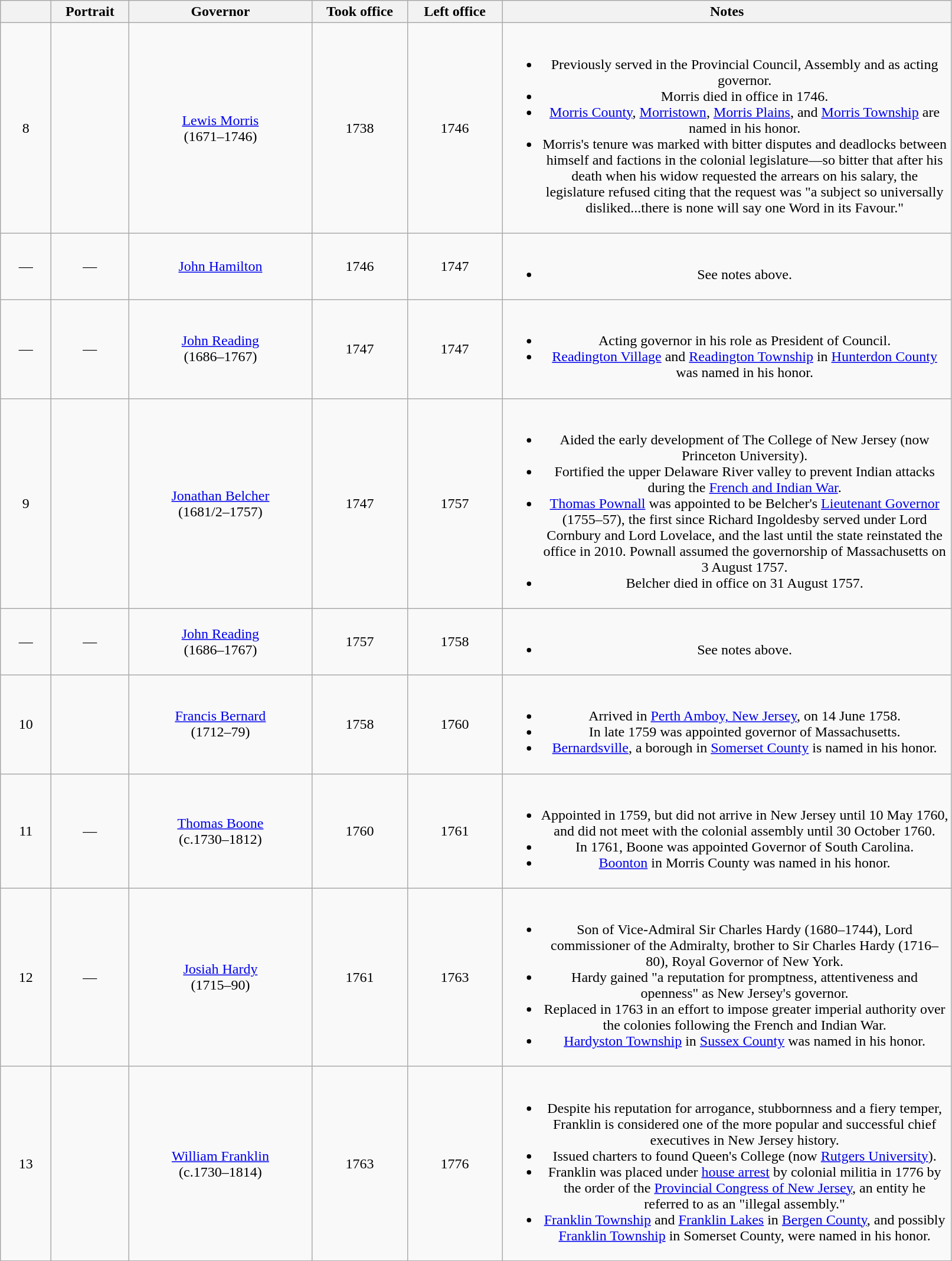<table class="wikitable" style="text-align:center">
<tr>
<th scope=col width=50 data-sort-type="number"></th>
<th scope=col width=80>Portrait</th>
<th scope=col width=200>Governor</th>
<th scope=col width=100>Took office</th>
<th scope=col width=100>Left office</th>
<th scope=col width=500>Notes</th>
</tr>
<tr>
<td>8</td>
<td></td>
<td><a href='#'>Lewis Morris</a> <br>(1671–1746)</td>
<td>1738</td>
<td>1746</td>
<td><br><ul><li>Previously served in the Provincial Council, Assembly and as acting governor.</li><li>Morris died in office in 1746.</li><li><a href='#'>Morris County</a>, <a href='#'>Morristown</a>, <a href='#'>Morris Plains</a>, and <a href='#'>Morris Township</a> are named in his honor.</li><li>Morris's tenure was marked with bitter disputes and deadlocks between himself and factions in the colonial legislature—so bitter that after his death when his widow requested the arrears on his salary, the legislature refused citing that the request was "a subject so universally disliked...there is none will say one Word in its Favour."</li></ul></td>
</tr>
<tr>
<td>—</td>
<td>—</td>
<td><a href='#'>John Hamilton</a></td>
<td>1746</td>
<td>1747</td>
<td><br><ul><li>See notes above.</li></ul></td>
</tr>
<tr>
<td>—</td>
<td>—</td>
<td><a href='#'>John Reading</a><br>(1686–1767)</td>
<td>1747</td>
<td>1747</td>
<td><br><ul><li>Acting governor in his role as President of Council.</li><li><a href='#'>Readington Village</a> and <a href='#'>Readington Township</a> in <a href='#'>Hunterdon County</a> was named in his honor.</li></ul></td>
</tr>
<tr>
<td>9</td>
<td></td>
<td><a href='#'>Jonathan Belcher</a> <br>(1681/2–1757)</td>
<td>1747</td>
<td>1757</td>
<td><br><ul><li>Aided the early development of The College of New Jersey (now Princeton University).</li><li>Fortified the upper Delaware River valley to prevent Indian attacks during the <a href='#'>French and Indian War</a>.</li><li><a href='#'>Thomas Pownall</a> was appointed to be Belcher's <a href='#'>Lieutenant Governor</a> (1755–57), the first since Richard Ingoldesby served under Lord Cornbury and Lord Lovelace, and the last until the state reinstated the office in 2010. Pownall assumed the governorship of Massachusetts on 3 August 1757.</li><li>Belcher died in office on 31 August 1757.</li></ul></td>
</tr>
<tr>
<td>—</td>
<td>—</td>
<td><a href='#'>John Reading</a> <br>(1686–1767)</td>
<td>1757</td>
<td>1758</td>
<td><br><ul><li>See notes above.</li></ul></td>
</tr>
<tr>
<td>10</td>
<td></td>
<td><a href='#'>Francis Bernard</a> <br>(1712–79)</td>
<td>1758</td>
<td>1760</td>
<td><br><ul><li>Arrived in <a href='#'>Perth Amboy, New Jersey</a>, on 14 June 1758.</li><li>In late 1759 was appointed governor of Massachusetts.</li><li><a href='#'>Bernardsville</a>, a borough in <a href='#'>Somerset County</a> is named in his honor.</li></ul></td>
</tr>
<tr>
<td>11</td>
<td>—</td>
<td><a href='#'>Thomas Boone</a> <br>(c.1730–1812)</td>
<td>1760</td>
<td>1761</td>
<td><br><ul><li>Appointed in 1759, but did not arrive in New Jersey until 10 May 1760, and did not meet with the colonial assembly until 30 October 1760.</li><li>In 1761, Boone was appointed Governor of South Carolina.</li><li><a href='#'>Boonton</a> in Morris County was named in his honor.</li></ul></td>
</tr>
<tr>
<td>12</td>
<td>—</td>
<td><a href='#'>Josiah Hardy</a> <br>(1715–90)</td>
<td>1761</td>
<td>1763</td>
<td><br><ul><li>Son of Vice-Admiral Sir Charles Hardy (1680–1744), Lord commissioner of the Admiralty, brother to Sir Charles Hardy (1716–80), Royal Governor of New York.</li><li>Hardy gained "a reputation for promptness, attentiveness and openness" as New Jersey's governor.</li><li>Replaced in 1763 in an effort to impose greater imperial authority over the colonies following the French and Indian War.</li><li><a href='#'>Hardyston Township</a> in <a href='#'>Sussex County</a> was named in his honor.</li></ul></td>
</tr>
<tr>
<td>13</td>
<td></td>
<td><a href='#'>William Franklin</a> <br>(c.1730–1814)</td>
<td>1763</td>
<td>1776</td>
<td><br><ul><li>Despite his reputation for arrogance, stubbornness and a fiery temper, Franklin is considered one of the more popular and successful chief executives in New Jersey history.</li><li>Issued charters to found Queen's College (now <a href='#'>Rutgers University</a>).</li><li>Franklin was placed under <a href='#'>house arrest</a> by colonial militia in 1776 by the order of the <a href='#'>Provincial Congress of New Jersey</a>, an entity he referred to as an "illegal assembly."</li><li><a href='#'>Franklin Township</a> and <a href='#'>Franklin Lakes</a> in <a href='#'>Bergen County</a>, and possibly <a href='#'>Franklin Township</a> in Somerset County, were named in his honor.</li></ul></td>
</tr>
</table>
